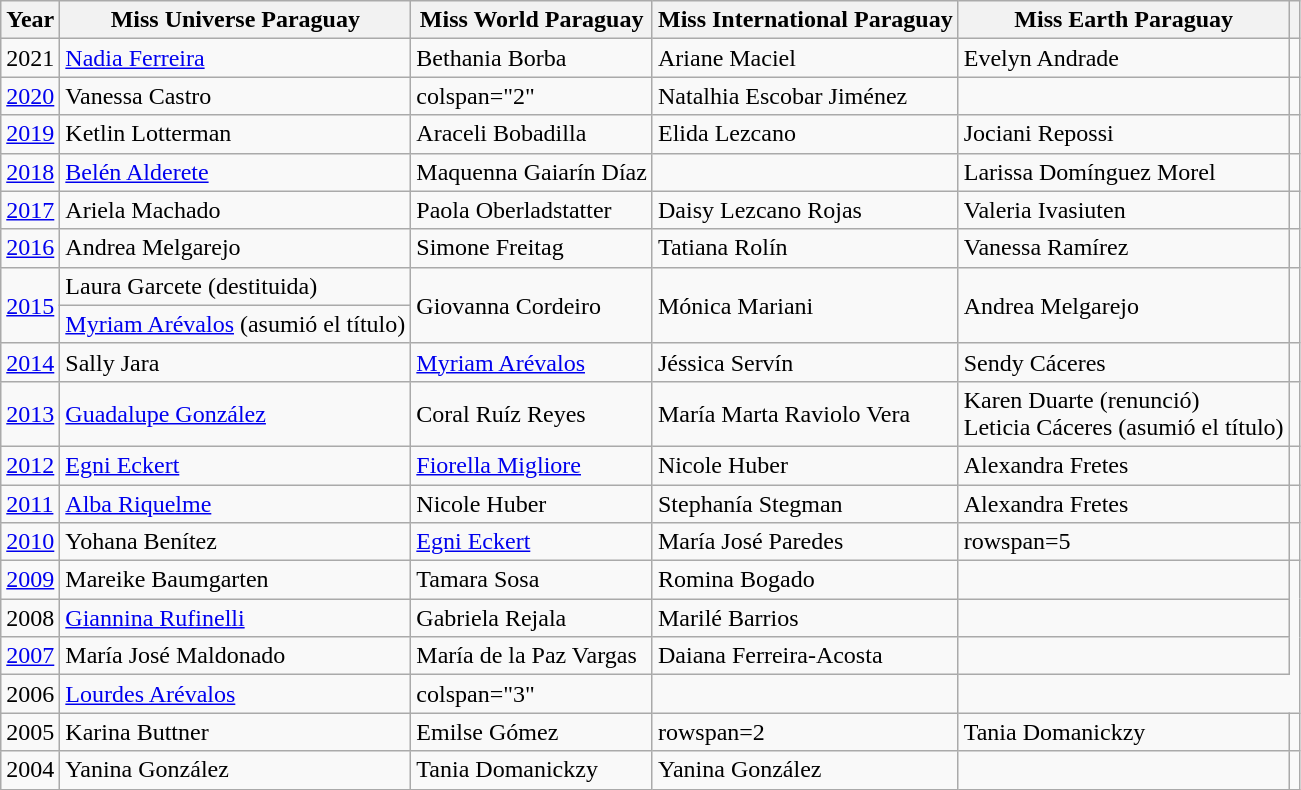<table class="wikitable">
<tr>
<th>Year</th>
<th>Miss Universe Paraguay</th>
<th>Miss World Paraguay</th>
<th>Miss International Paraguay</th>
<th>Miss Earth Paraguay</th>
<th></th>
</tr>
<tr>
<td>2021</td>
<td><a href='#'>Nadia Ferreira</a></td>
<td>Bethania Borba</td>
<td>Ariane Maciel</td>
<td>Evelyn Andrade</td>
<td></td>
</tr>
<tr>
<td><a href='#'>2020</a></td>
<td>Vanessa Castro</td>
<td>colspan="2" </td>
<td>Natalhia Escobar Jiménez</td>
<td></td>
</tr>
<tr>
<td><a href='#'>2019</a></td>
<td>Ketlin Lotterman</td>
<td>Araceli Bobadilla</td>
<td>Elida Lezcano</td>
<td>Jociani Repossi</td>
<td></td>
</tr>
<tr>
<td><a href='#'>2018</a></td>
<td><a href='#'>Belén Alderete</a></td>
<td>Maquenna Gaiarín Díaz</td>
<td></td>
<td>Larissa Domínguez Morel</td>
<td></td>
</tr>
<tr>
<td><a href='#'>2017</a></td>
<td>Ariela Machado</td>
<td>Paola Oberladstatter</td>
<td>Daisy Lezcano Rojas</td>
<td>Valeria Ivasiuten</td>
<td></td>
</tr>
<tr>
<td><a href='#'>2016</a></td>
<td>Andrea Melgarejo</td>
<td>Simone Freitag</td>
<td>Tatiana Rolín</td>
<td>Vanessa Ramírez</td>
<td></td>
</tr>
<tr>
<td rowspan="2"><a href='#'>2015</a></td>
<td>Laura Garcete (destituida)</td>
<td rowspan="2">Giovanna Cordeiro</td>
<td rowspan="2">Mónica Mariani</td>
<td rowspan="2">Andrea Melgarejo</td>
<td rowspan="2"></td>
</tr>
<tr>
<td><a href='#'>Myriam Arévalos</a> (asumió el título)</td>
</tr>
<tr>
<td><a href='#'>2014</a></td>
<td>Sally Jara</td>
<td><a href='#'>Myriam Arévalos</a></td>
<td>Jéssica Servín</td>
<td>Sendy Cáceres</td>
<td></td>
</tr>
<tr>
<td><a href='#'>2013</a></td>
<td><a href='#'>Guadalupe González</a></td>
<td>Coral Ruíz Reyes</td>
<td>María Marta Raviolo Vera</td>
<td>Karen Duarte (renunció)<br>Leticia Cáceres (asumió el título)</td>
<td></td>
</tr>
<tr>
<td><a href='#'>2012</a></td>
<td><a href='#'>Egni Eckert</a></td>
<td><a href='#'>Fiorella Migliore</a></td>
<td>Nicole Huber</td>
<td>Alexandra Fretes</td>
<td></td>
</tr>
<tr>
<td><a href='#'>2011</a></td>
<td><a href='#'>Alba Riquelme</a></td>
<td>Nicole Huber</td>
<td>Stephanía Stegman</td>
<td>Alexandra Fretes</td>
<td></td>
</tr>
<tr>
<td><a href='#'>2010</a></td>
<td>Yohana Benítez</td>
<td><a href='#'>Egni Eckert</a></td>
<td>María José Paredes</td>
<td>rowspan=5 </td>
<td></td>
</tr>
<tr>
<td><a href='#'>2009</a></td>
<td>Mareike Baumgarten</td>
<td>Tamara Sosa</td>
<td>Romina Bogado</td>
<td></td>
</tr>
<tr>
<td>2008</td>
<td><a href='#'>Giannina Rufinelli</a></td>
<td>Gabriela Rejala</td>
<td>Marilé Barrios</td>
<td></td>
</tr>
<tr>
<td><a href='#'>2007</a></td>
<td>María José Maldonado</td>
<td>María de la Paz Vargas</td>
<td>Daiana Ferreira-Acosta</td>
<td></td>
</tr>
<tr>
<td>2006</td>
<td><a href='#'>Lourdes Arévalos</a></td>
<td>colspan="3" </td>
<td></td>
</tr>
<tr>
<td>2005</td>
<td>Karina Buttner</td>
<td>Emilse Gómez</td>
<td>rowspan=2 </td>
<td>Tania Domanickzy</td>
<td></td>
</tr>
<tr>
<td>2004</td>
<td>Yanina González</td>
<td>Tania Domanickzy</td>
<td>Yanina González</td>
<td></td>
</tr>
</table>
